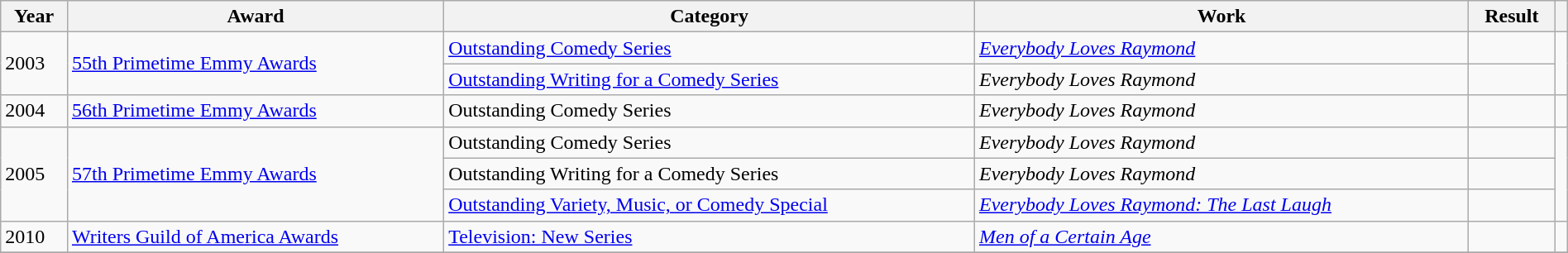<table class="wikitable sortable plainrowheaders" style="width:100%">
<tr>
<th class="unsortable">Year</th>
<th>Award</th>
<th>Category</th>
<th>Work</th>
<th>Result</th>
<th class="unsortable"></th>
</tr>
<tr>
<td rowspan="2">2003</td>
<td rowspan="2"><a href='#'>55th Primetime Emmy Awards</a></td>
<td><a href='#'>Outstanding Comedy Series</a></td>
<td><em><a href='#'>Everybody Loves Raymond</a></em></td>
<td></td>
<td rowspan="2"></td>
</tr>
<tr>
<td><a href='#'>Outstanding Writing for a Comedy Series</a></td>
<td><em>Everybody Loves Raymond</em></td>
<td></td>
</tr>
<tr>
<td>2004</td>
<td><a href='#'>56th Primetime Emmy Awards</a></td>
<td>Outstanding Comedy Series</td>
<td><em>Everybody Loves Raymond</em></td>
<td></td>
<td></td>
</tr>
<tr>
<td rowspan="3">2005</td>
<td rowspan="3"><a href='#'>57th Primetime Emmy Awards</a></td>
<td>Outstanding Comedy Series</td>
<td><em>Everybody Loves Raymond</em></td>
<td></td>
<td rowspan="3"></td>
</tr>
<tr>
<td>Outstanding Writing for a Comedy Series</td>
<td><em>Everybody Loves Raymond</em></td>
<td></td>
</tr>
<tr>
<td><a href='#'>Outstanding Variety, Music, or Comedy Special</a></td>
<td><em><a href='#'>Everybody Loves Raymond: The Last Laugh</a></em></td>
<td></td>
</tr>
<tr>
<td>2010</td>
<td><a href='#'>Writers Guild of America Awards</a></td>
<td><a href='#'>Television: New Series</a></td>
<td><em><a href='#'>Men of a Certain Age</a></em></td>
<td></td>
<td></td>
</tr>
<tr>
</tr>
</table>
